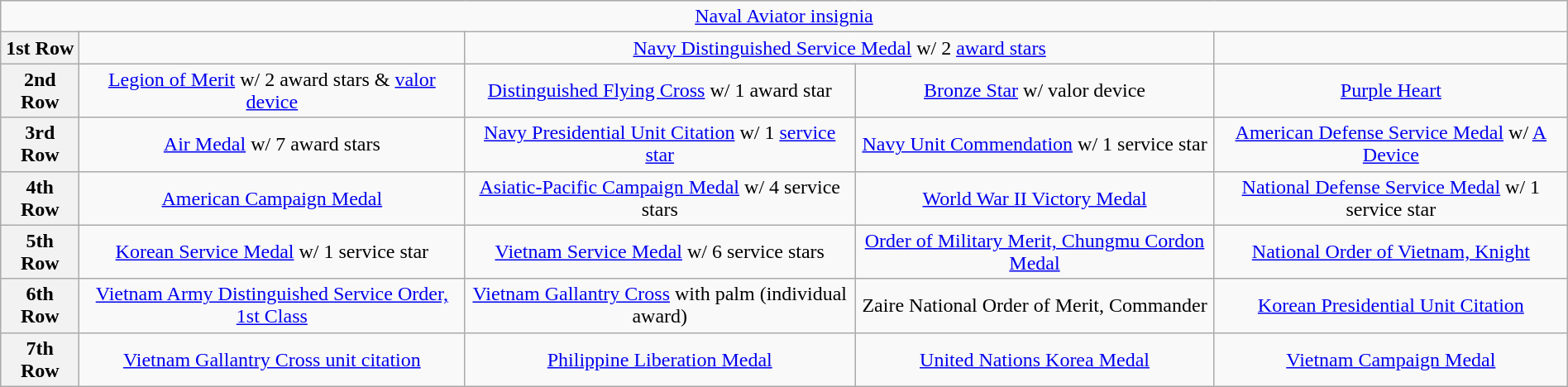<table class="wikitable" style="margin:1em auto; text-align:center;">
<tr>
<td colspan="5"><a href='#'>Naval Aviator insignia</a></td>
</tr>
<tr>
<th>1st Row</th>
<td></td>
<td colspan="2"><a href='#'>Navy Distinguished Service Medal</a> w/ 2 <a href='#'>award stars</a></td>
<td></td>
</tr>
<tr>
<th>2nd Row</th>
<td><a href='#'>Legion of Merit</a> w/ 2 award stars & <a href='#'>valor device</a></td>
<td><a href='#'>Distinguished Flying Cross</a> w/ 1 award star</td>
<td><a href='#'>Bronze Star</a> w/ valor device</td>
<td><a href='#'>Purple Heart</a></td>
</tr>
<tr>
<th>3rd Row</th>
<td><a href='#'>Air Medal</a> w/ 7 award stars</td>
<td><a href='#'>Navy Presidential Unit Citation</a> w/ 1 <a href='#'>service star</a></td>
<td><a href='#'>Navy Unit Commendation</a> w/ 1 service star</td>
<td><a href='#'>American Defense Service Medal</a> w/ <a href='#'>A Device</a></td>
</tr>
<tr>
<th>4th Row</th>
<td><a href='#'>American Campaign Medal</a></td>
<td><a href='#'>Asiatic-Pacific Campaign Medal</a> w/ 4 service stars</td>
<td><a href='#'>World War II Victory Medal</a></td>
<td><a href='#'>National Defense Service Medal</a> w/ 1 service star</td>
</tr>
<tr>
<th>5th Row</th>
<td><a href='#'>Korean Service Medal</a> w/ 1 service star</td>
<td><a href='#'>Vietnam Service Medal</a> w/ 6 service stars</td>
<td><a href='#'>Order of Military Merit, Chungmu Cordon Medal</a></td>
<td><a href='#'>National Order of Vietnam, Knight</a></td>
</tr>
<tr>
<th>6th Row</th>
<td><a href='#'>Vietnam Army Distinguished Service Order, 1st Class</a></td>
<td><a href='#'>Vietnam Gallantry Cross</a> with palm (individual award)</td>
<td>Zaire National Order of Merit, Commander</td>
<td><a href='#'>Korean Presidential Unit Citation</a></td>
</tr>
<tr>
<th>7th Row</th>
<td><a href='#'>Vietnam Gallantry Cross unit citation</a></td>
<td><a href='#'>Philippine Liberation Medal</a></td>
<td><a href='#'>United Nations Korea Medal</a></td>
<td><a href='#'>Vietnam Campaign Medal</a></td>
</tr>
</table>
